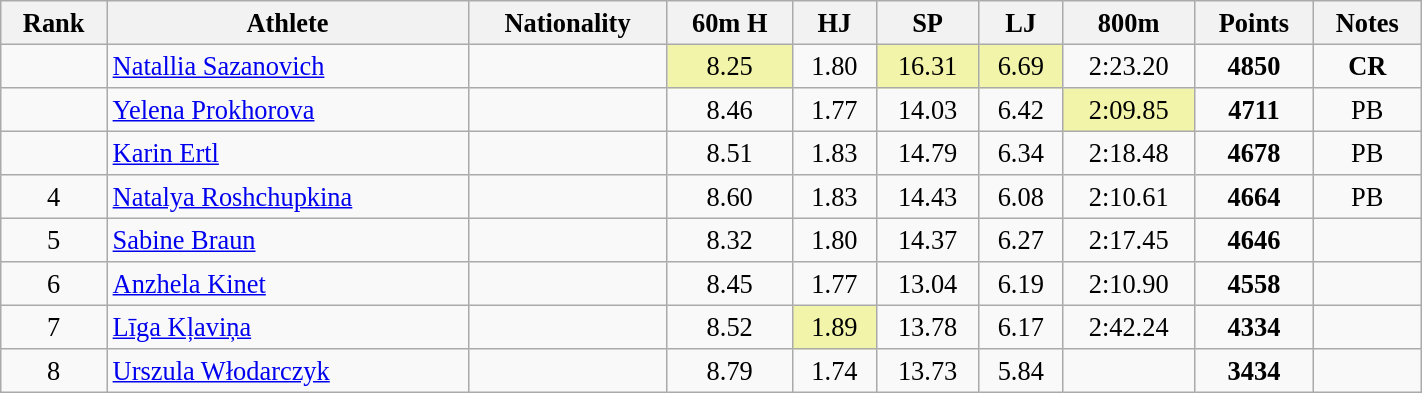<table class="wikitable sortable" style=" text-align:center; font-size:110%;" width="75%">
<tr>
<th>Rank</th>
<th>Athlete</th>
<th>Nationality</th>
<th>60m H</th>
<th>HJ</th>
<th>SP</th>
<th>LJ</th>
<th>800m</th>
<th>Points</th>
<th>Notes</th>
</tr>
<tr>
<td></td>
<td align=left><a href='#'>Natallia Sazanovich</a></td>
<td align=left></td>
<td bgcolor=#F2F5A9>8.25</td>
<td>1.80</td>
<td bgcolor=#F2F5A9>16.31</td>
<td bgcolor=#F2F5A9>6.69</td>
<td>2:23.20</td>
<td><strong>4850</strong></td>
<td><strong>CR</strong></td>
</tr>
<tr>
<td></td>
<td align=left><a href='#'>Yelena Prokhorova</a></td>
<td align=left></td>
<td>8.46</td>
<td>1.77</td>
<td>14.03</td>
<td>6.42</td>
<td bgcolor=#F2F5A9>2:09.85</td>
<td><strong>4711</strong></td>
<td>PB</td>
</tr>
<tr>
<td></td>
<td align=left><a href='#'>Karin Ertl</a></td>
<td align=left></td>
<td>8.51</td>
<td>1.83</td>
<td>14.79</td>
<td>6.34</td>
<td>2:18.48</td>
<td><strong>4678</strong></td>
<td>PB</td>
</tr>
<tr>
<td>4</td>
<td align=left><a href='#'>Natalya Roshchupkina</a></td>
<td align=left></td>
<td>8.60</td>
<td>1.83</td>
<td>14.43</td>
<td>6.08</td>
<td>2:10.61</td>
<td><strong>4664</strong></td>
<td>PB</td>
</tr>
<tr>
<td>5</td>
<td align=left><a href='#'>Sabine Braun</a></td>
<td align=left></td>
<td>8.32</td>
<td>1.80</td>
<td>14.37</td>
<td>6.27</td>
<td>2:17.45</td>
<td><strong>4646</strong></td>
<td></td>
</tr>
<tr>
<td>6</td>
<td align=left><a href='#'>Anzhela Kinet</a></td>
<td align=left></td>
<td>8.45</td>
<td>1.77</td>
<td>13.04</td>
<td>6.19</td>
<td>2:10.90</td>
<td><strong>4558</strong></td>
<td></td>
</tr>
<tr>
<td>7</td>
<td align=left><a href='#'>Līga Kļaviņa</a></td>
<td align=left></td>
<td>8.52</td>
<td bgcolor=#F2F5A9>1.89</td>
<td>13.78</td>
<td>6.17</td>
<td>2:42.24</td>
<td><strong>4334</strong></td>
<td></td>
</tr>
<tr>
<td>8</td>
<td align=left><a href='#'>Urszula Włodarczyk</a></td>
<td align=left></td>
<td>8.79</td>
<td>1.74</td>
<td>13.73</td>
<td>5.84</td>
<td></td>
<td><strong>3434</strong></td>
<td></td>
</tr>
</table>
